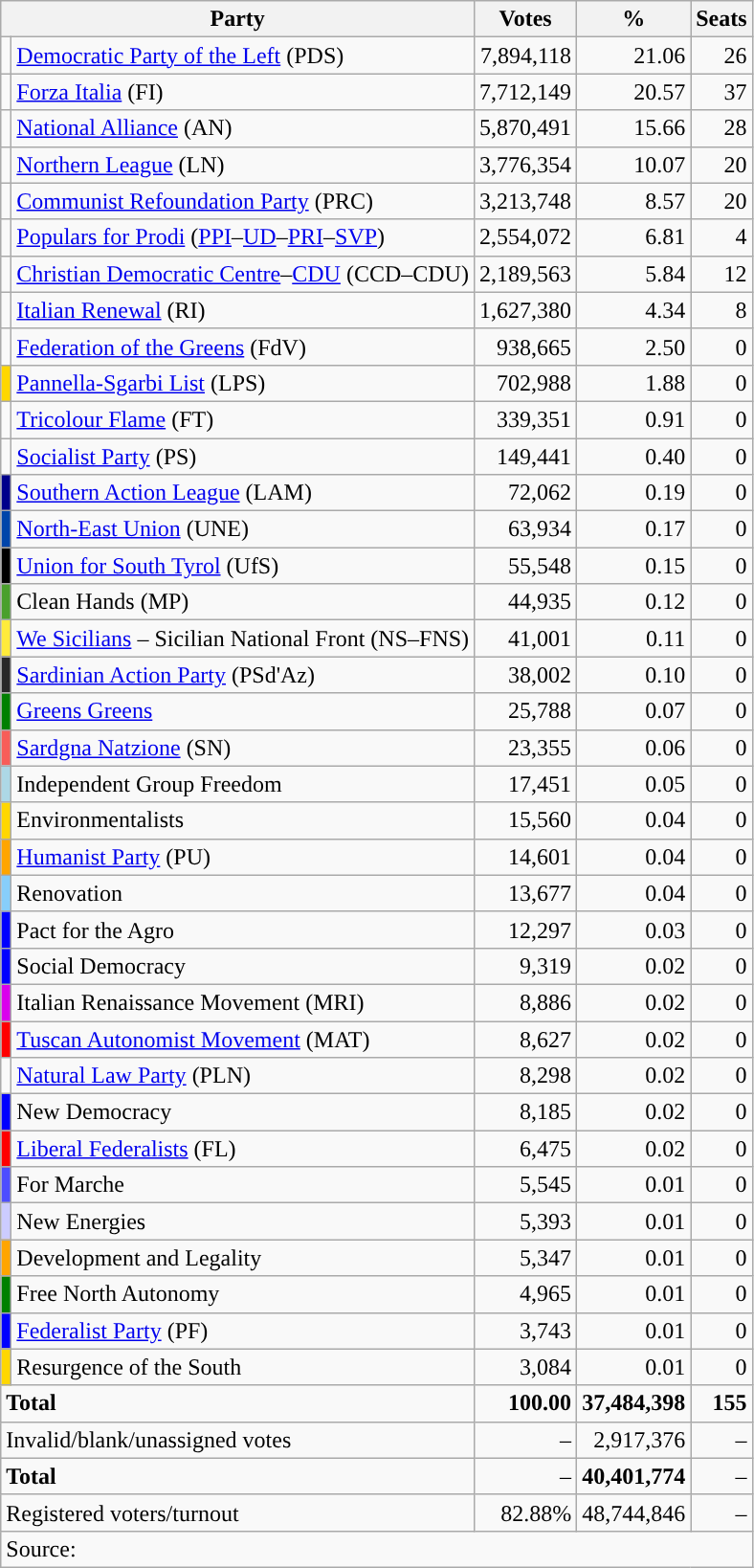<table class="wikitable" style="text-align:right">
<tr>
<th colspan=2>Party</th>
<th>Votes</th>
<th>%</th>
<th>Seats</th>
</tr>
<tr>
<td></td>
<td align="left"><a href='#'>Democratic Party of the Left</a> (PDS)</td>
<td align="right">7,894,118</td>
<td align="right">21.06</td>
<td align="right">26</td>
</tr>
<tr>
<td></td>
<td align="left"><a href='#'>Forza Italia</a> (FI)</td>
<td align="right">7,712,149</td>
<td align="right">20.57</td>
<td align="right">37</td>
</tr>
<tr>
<td></td>
<td align="left"><a href='#'>National Alliance</a> (AN)</td>
<td align="right">5,870,491</td>
<td align="right">15.66</td>
<td align="right">28</td>
</tr>
<tr>
<td></td>
<td align="left"><a href='#'>Northern League</a> (LN)</td>
<td align="right">3,776,354</td>
<td align="right">10.07</td>
<td align="right">20</td>
</tr>
<tr>
<td></td>
<td align="left"><a href='#'>Communist Refoundation Party</a> (PRC)</td>
<td align="right">3,213,748</td>
<td align="right">8.57</td>
<td align="right">20</td>
</tr>
<tr>
<td></td>
<td align="left"><a href='#'>Populars for Prodi</a> (<a href='#'>PPI</a>–<a href='#'>UD</a>–<a href='#'>PRI</a>–<a href='#'>SVP</a>)</td>
<td align="right">2,554,072</td>
<td align="right">6.81</td>
<td align="right">4</td>
</tr>
<tr>
<td></td>
<td align="left"><a href='#'>Christian Democratic Centre</a>–<a href='#'>CDU</a> (CCD–CDU)</td>
<td align="right">2,189,563</td>
<td align="right">5.84</td>
<td align="right">12</td>
</tr>
<tr>
<td></td>
<td align="left"><a href='#'>Italian Renewal</a> (RI)</td>
<td align="right">1,627,380</td>
<td align="right">4.34</td>
<td align="right">8</td>
</tr>
<tr>
<td></td>
<td align="left"><a href='#'>Federation of the Greens</a> (FdV)</td>
<td align="right">938,665</td>
<td align="right">2.50</td>
<td align="right">0</td>
</tr>
<tr>
<td bgcolor="gold"></td>
<td align="left"><a href='#'>Pannella-Sgarbi List</a> (LPS)</td>
<td align="right">702,988</td>
<td align="right">1.88</td>
<td align="right">0</td>
</tr>
<tr>
<td></td>
<td align="left"><a href='#'>Tricolour Flame</a> (FT)</td>
<td align="right">339,351</td>
<td align="right">0.91</td>
<td align="right">0</td>
</tr>
<tr>
<td></td>
<td align="left"><a href='#'>Socialist Party</a> (PS)</td>
<td align="right">149,441</td>
<td align="right">0.40</td>
<td align="right">0</td>
</tr>
<tr>
<td bgcolor="darkblue"></td>
<td align="left"><a href='#'>Southern Action League</a> (LAM)</td>
<td align="right">72,062</td>
<td align="right">0.19</td>
<td align="right">0</td>
</tr>
<tr>
<td bgcolor="#0045AA"></td>
<td align="left"><a href='#'>North-East Union</a>  (UNE)</td>
<td align="right">63,934</td>
<td align="right">0.17</td>
<td align="right">0</td>
</tr>
<tr>
<td bgcolor="black"></td>
<td align="left"><a href='#'>Union for South Tyrol</a> (UfS)</td>
<td align="right">55,548</td>
<td align="right">0.15</td>
<td align="right">0</td>
</tr>
<tr>
<td bgcolor="#4AA02C"></td>
<td align="left">Clean Hands (MP)</td>
<td align="right">44,935</td>
<td align="right">0.12</td>
<td align="right">0</td>
</tr>
<tr>
<td bgcolor="#FFEB3B"></td>
<td align="left"><a href='#'>We Sicilians</a> – Sicilian National Front (NS–FNS)</td>
<td align="right">41,001</td>
<td align="right">0.11</td>
<td align="right">0</td>
</tr>
<tr>
<td bgcolor="#282828"></td>
<td align="left"><a href='#'>Sardinian Action Party</a> (PSd'Az)</td>
<td align="right">38,002</td>
<td align="right">0.10</td>
<td align="right">0</td>
</tr>
<tr>
<td bgcolor="green"></td>
<td align="left"><a href='#'>Greens Greens</a></td>
<td align="right">25,788</td>
<td align="right">0.07</td>
<td align="right">0</td>
</tr>
<tr>
<td bgcolor="#F75D59"></td>
<td align="left"><a href='#'>Sardgna Natzione</a> (SN)</td>
<td align="right">23,355</td>
<td align="right">0.06</td>
<td align="right">0</td>
</tr>
<tr>
<td bgcolor="lightblue"></td>
<td align="left">Independent Group Freedom</td>
<td align="right">17,451</td>
<td align="right">0.05</td>
<td align="right">0</td>
</tr>
<tr>
<td bgcolor="gold"></td>
<td align="left">Environmentalists</td>
<td align="right">15,560</td>
<td align="right">0.04</td>
<td align="right">0</td>
</tr>
<tr>
<td bgcolor="orange"></td>
<td align="left"><a href='#'>Humanist Party</a> (PU)</td>
<td align="right">14,601</td>
<td align="right">0.04</td>
<td align="right">0</td>
</tr>
<tr>
<td bgcolor="lightskyblue"></td>
<td align="left">Renovation</td>
<td align="right">13,677</td>
<td align="right">0.04</td>
<td align="right">0</td>
</tr>
<tr>
<td bgcolor="blue"></td>
<td align="left">Pact for the Agro</td>
<td align="right">12,297</td>
<td align="right">0.03</td>
<td align="right">0</td>
</tr>
<tr>
<td bgcolor="blue"></td>
<td align="left">Social Democracy</td>
<td align="right">9,319</td>
<td align="right">0.02</td>
<td align="right">0</td>
</tr>
<tr>
<td bgcolor="darred"></td>
<td align="left">Italian Renaissance Movement (MRI)</td>
<td align="right">8,886</td>
<td align="right">0.02</td>
<td align="right">0</td>
</tr>
<tr>
<td bgcolor="red"></td>
<td align="left"><a href='#'>Tuscan Autonomist Movement</a> (MAT)</td>
<td align="right">8,627</td>
<td align="right">0.02</td>
<td align="right">0</td>
</tr>
<tr>
<td></td>
<td align="left"><a href='#'>Natural Law Party</a> (PLN)</td>
<td align="right">8,298</td>
<td align="right">0.02</td>
<td align="right">0</td>
</tr>
<tr>
<td bgcolor="blue"></td>
<td align="left">New Democracy</td>
<td align="right">8,185</td>
<td align="right">0.02</td>
<td align="right">0</td>
</tr>
<tr>
<td bgcolor="red"></td>
<td align="left"><a href='#'>Liberal Federalists</a> (FL)</td>
<td align="right">6,475</td>
<td align="right">0.02</td>
<td align="right">0</td>
</tr>
<tr>
<td bgcolor="#4D4DFF"></td>
<td align="left">For Marche</td>
<td align="right">5,545</td>
<td align="right">0.01</td>
<td align="right">0</td>
</tr>
<tr>
<td bgcolor="#CCCCFF"></td>
<td align="left">New Energies</td>
<td align="right">5,393</td>
<td align="right">0.01</td>
<td align="right">0</td>
</tr>
<tr>
<td bgcolor="orange"></td>
<td align="left">Development and Legality</td>
<td align="right">5,347</td>
<td align="right">0.01</td>
<td align="right">0</td>
</tr>
<tr>
<td bgcolor="green"></td>
<td align="left">Free North Autonomy</td>
<td align="right">4,965</td>
<td align="right">0.01</td>
<td align="right">0</td>
</tr>
<tr>
<td bgcolor="blue"></td>
<td align="left"><a href='#'>Federalist Party</a> (PF)</td>
<td align="right">3,743</td>
<td align="right">0.01</td>
<td align="right">0</td>
</tr>
<tr>
<td bgcolor="gold"></td>
<td align="left">Resurgence of the South</td>
<td align="right">3,084</td>
<td align="right">0.01</td>
<td align="right">0</td>
</tr>
<tr>
<td align="left" colspan=2><strong>Total</strong></td>
<td align="right"><strong>100.00</strong></td>
<td align="right"><strong>37,484,398</strong></td>
<td align="right"><strong>155</strong></td>
</tr>
<tr>
<td style="text-align:left;" colspan="2">Invalid/blank/unassigned votes</td>
<td>–</td>
<td>2,917,376</td>
<td>–</td>
</tr>
<tr>
<td style="text-align:left;" colspan="2"><strong>Total</strong></td>
<td>–</td>
<td><strong>40,401,774</strong></td>
<td>–</td>
</tr>
<tr>
<td style="text-align:left;" colspan="2">Registered voters/turnout</td>
<td>82.88%</td>
<td>48,744,846</td>
<td>–</td>
</tr>
<tr>
<td style="text-align:left;" colspan="7">Source: </td>
</tr>
</table>
